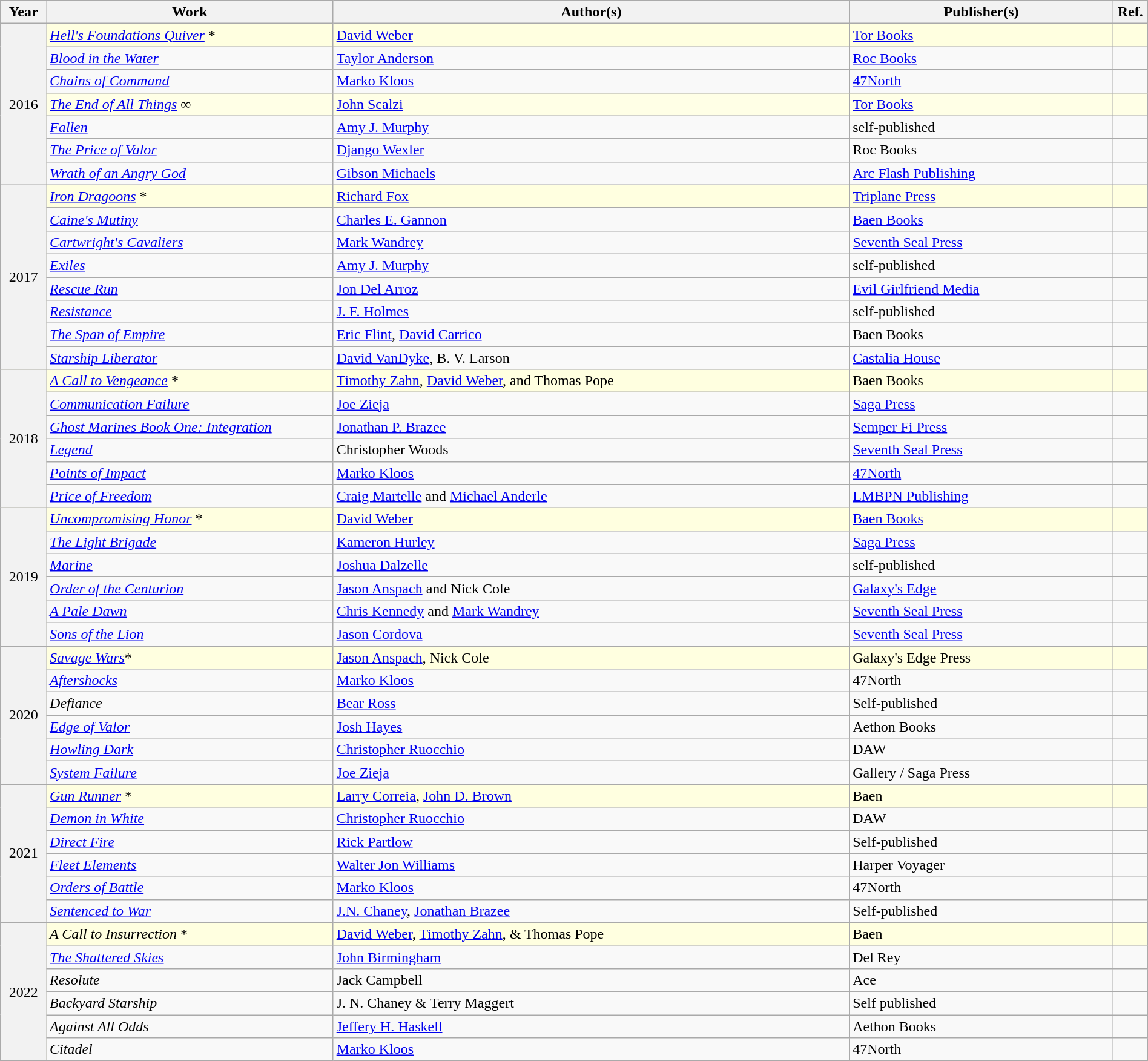<table class="wikitable" style="width:100%; margin:1em auto 1em auto;">
<tr>
<th style="width:4%;" scope="col">Year</th>
<th style="width:25%;" scope="col">Work</th>
<th style="width:45%;" scope="col" class="unsortable">Author(s)</th>
<th style="width:23%;" scope="col" class="unsortable">Publisher(s)</th>
<th style="width:3%;" scope="col" class="unsortable">Ref.</th>
</tr>
<tr style="background:lightyellow;">
<th scope="row" rowspan="7" style="text-align:center; font-weight:normal;">2016</th>
<td><em><a href='#'>Hell's Foundations Quiver</a></em> *</td>
<td><a href='#'>David Weber</a></td>
<td><a href='#'>Tor Books</a></td>
<td></td>
</tr>
<tr>
<td><em><a href='#'>Blood in the Water</a></em></td>
<td><a href='#'>Taylor Anderson</a></td>
<td><a href='#'>Roc Books</a></td>
<td></td>
</tr>
<tr>
<td><em><a href='#'>Chains of Command</a></em></td>
<td><a href='#'>Marko Kloos</a></td>
<td><a href='#'>47North</a></td>
<td></td>
</tr>
<tr style="background:#FFFFE6;">
<td><em><a href='#'>The End of All Things</a></em> ∞</td>
<td><a href='#'>John Scalzi</a></td>
<td><a href='#'>Tor Books</a></td>
<td></td>
</tr>
<tr>
<td><em><a href='#'>Fallen</a></em></td>
<td><a href='#'>Amy J. Murphy</a></td>
<td>self-published</td>
<td></td>
</tr>
<tr>
<td><em><a href='#'>The Price of Valor</a></em></td>
<td><a href='#'>Django Wexler</a></td>
<td>Roc Books</td>
<td></td>
</tr>
<tr>
<td><em><a href='#'>Wrath of an Angry God</a></em></td>
<td><a href='#'>Gibson Michaels</a></td>
<td><a href='#'>Arc Flash Publishing</a></td>
<td></td>
</tr>
<tr style="background:lightyellow;">
<th scope="row" rowspan="8" style="text-align:center; font-weight:normal;">2017</th>
<td><em><a href='#'>Iron Dragoons</a></em> *</td>
<td><a href='#'>Richard Fox</a></td>
<td><a href='#'>Triplane Press</a></td>
<td></td>
</tr>
<tr>
<td><em><a href='#'>Caine's Mutiny</a></em></td>
<td><a href='#'>Charles E. Gannon</a></td>
<td><a href='#'>Baen Books</a></td>
<td></td>
</tr>
<tr>
<td><em><a href='#'>Cartwright's Cavaliers</a></em></td>
<td><a href='#'>Mark Wandrey</a></td>
<td><a href='#'>Seventh Seal Press</a></td>
<td></td>
</tr>
<tr>
<td><em><a href='#'>Exiles</a></em></td>
<td><a href='#'>Amy J. Murphy</a></td>
<td>self-published</td>
<td></td>
</tr>
<tr>
<td><em><a href='#'>Rescue Run</a></em></td>
<td><a href='#'>Jon Del Arroz</a></td>
<td><a href='#'>Evil Girlfriend Media</a></td>
<td></td>
</tr>
<tr>
<td><em><a href='#'>Resistance</a></em></td>
<td><a href='#'>J. F. Holmes</a></td>
<td>self-published</td>
<td></td>
</tr>
<tr>
<td><em><a href='#'>The Span of Empire</a></em></td>
<td><a href='#'>Eric Flint</a>, <a href='#'>David Carrico</a></td>
<td>Baen Books</td>
<td></td>
</tr>
<tr>
<td><em><a href='#'>Starship Liberator</a></em></td>
<td><a href='#'>David VanDyke</a>, B. V. Larson</td>
<td><a href='#'>Castalia House</a></td>
<td></td>
</tr>
<tr style="background:lightyellow;">
<th scope="row" rowspan="6" style="text-align:center; font-weight:normal;">2018</th>
<td><em><a href='#'>A Call to Vengeance</a></em> *</td>
<td><a href='#'>Timothy Zahn</a>, <a href='#'>David Weber</a>, and Thomas Pope</td>
<td>Baen Books</td>
<td></td>
</tr>
<tr>
<td><em><a href='#'>Communication Failure</a></em></td>
<td><a href='#'>Joe Zieja</a></td>
<td><a href='#'>Saga Press</a></td>
<td></td>
</tr>
<tr>
<td><em><a href='#'>Ghost Marines Book One: Integration</a></em></td>
<td><a href='#'>Jonathan P. Brazee</a></td>
<td><a href='#'>Semper Fi Press</a></td>
<td></td>
</tr>
<tr>
<td><em><a href='#'>Legend</a></em></td>
<td>Christopher Woods</td>
<td><a href='#'>Seventh Seal Press</a></td>
<td></td>
</tr>
<tr>
<td><em><a href='#'>Points of Impact</a></em></td>
<td><a href='#'>Marko Kloos</a></td>
<td><a href='#'>47North</a></td>
<td></td>
</tr>
<tr>
<td><em><a href='#'>Price of Freedom</a></em></td>
<td><a href='#'>Craig Martelle</a> and <a href='#'>Michael Anderle</a></td>
<td><a href='#'>LMBPN Publishing</a></td>
<td></td>
</tr>
<tr style="background:lightyellow;">
<th rowspan="6" style="text-align:center; font-weight:normal;">2019</th>
<td><em><a href='#'>Uncompromising Honor</a></em> *</td>
<td><a href='#'>David Weber</a></td>
<td><a href='#'>Baen Books</a></td>
<td></td>
</tr>
<tr>
<td><em><a href='#'>The Light Brigade</a></em></td>
<td><a href='#'>Kameron Hurley</a></td>
<td><a href='#'>Saga Press</a></td>
<td></td>
</tr>
<tr>
<td><em><a href='#'>Marine</a></em></td>
<td><a href='#'>Joshua Dalzelle</a></td>
<td>self-published</td>
<td></td>
</tr>
<tr>
<td><em><a href='#'>Order of the Centurion</a></em></td>
<td><a href='#'>Jason Anspach</a> and Nick Cole</td>
<td><a href='#'>Galaxy's Edge</a></td>
<td></td>
</tr>
<tr>
<td><em><a href='#'>A Pale Dawn</a></em></td>
<td><a href='#'>Chris Kennedy</a> and <a href='#'>Mark Wandrey</a></td>
<td><a href='#'>Seventh Seal Press</a></td>
<td></td>
</tr>
<tr>
<td><em><a href='#'>Sons of the Lion</a></em></td>
<td><a href='#'>Jason Cordova</a></td>
<td><a href='#'>Seventh Seal Press</a></td>
<td></td>
</tr>
<tr style="background:lightyellow;">
<th scope="row" rowspan="6" style="text-align:center; font-weight:normal;">2020</th>
<td><em><a href='#'>Savage Wars</a></em>*</td>
<td><a href='#'>Jason Anspach</a>, Nick Cole</td>
<td>Galaxy's Edge Press</td>
<td></td>
</tr>
<tr>
<td><em><a href='#'>Aftershocks</a></em></td>
<td><a href='#'>Marko Kloos</a></td>
<td>47North</td>
<td></td>
</tr>
<tr>
<td><em>Defiance</em></td>
<td><a href='#'>Bear Ross</a></td>
<td>Self-published</td>
<td></td>
</tr>
<tr>
<td><em><a href='#'>Edge of Valor</a></em></td>
<td><a href='#'>Josh Hayes</a></td>
<td>Aethon Books</td>
<td></td>
</tr>
<tr>
<td><em><a href='#'>Howling Dark</a></em></td>
<td><a href='#'>Christopher Ruocchio</a></td>
<td>DAW</td>
<td></td>
</tr>
<tr>
<td><em><a href='#'>System Failure</a></em></td>
<td><a href='#'>Joe Zieja</a></td>
<td>Gallery / Saga Press</td>
<td></td>
</tr>
<tr style="background:lightyellow;">
<th scope="row" rowspan="6" style="text-align:center; font-weight:normal;">2021</th>
<td><em><a href='#'>Gun Runner</a></em> *</td>
<td><a href='#'>Larry Correia</a>, <a href='#'>John D. Brown</a></td>
<td>Baen</td>
<td></td>
</tr>
<tr>
<td><em><a href='#'>Demon in White</a></em></td>
<td><a href='#'>Christopher Ruocchio</a></td>
<td>DAW</td>
<td></td>
</tr>
<tr>
<td><em><a href='#'>Direct Fire</a></em></td>
<td><a href='#'>Rick Partlow</a></td>
<td>Self-published</td>
<td></td>
</tr>
<tr>
<td><em><a href='#'>Fleet Elements</a></em></td>
<td><a href='#'>Walter Jon Williams</a></td>
<td>Harper Voyager</td>
<td></td>
</tr>
<tr>
<td><em><a href='#'>Orders of Battle</a></em></td>
<td><a href='#'>Marko Kloos</a></td>
<td>47North</td>
<td></td>
</tr>
<tr>
<td><em><a href='#'>Sentenced to War</a></em></td>
<td><a href='#'>J.N. Chaney</a>, <a href='#'>Jonathan Brazee</a></td>
<td>Self-published</td>
<td></td>
</tr>
<tr style="background:lightyellow;">
<th scope="row" rowspan="6" style="text-align:center; font-weight:normal;">2022</th>
<td><em>A Call to Insurrection</em> *</td>
<td><a href='#'>David Weber</a>, <a href='#'>Timothy Zahn</a>, & Thomas Pope</td>
<td>Baen</td>
<td></td>
</tr>
<tr>
<td><em><a href='#'>The Shattered Skies</a></em></td>
<td><a href='#'>John Birmingham</a></td>
<td>Del Rey</td>
<td></td>
</tr>
<tr>
<td><em>Resolute</em></td>
<td>Jack Campbell</td>
<td>Ace</td>
<td></td>
</tr>
<tr>
<td><em>Backyard Starship</em></td>
<td>J. N. Chaney & Terry Maggert</td>
<td>Self published</td>
<td></td>
</tr>
<tr>
<td><em>Against All Odds</em></td>
<td><a href='#'>Jeffery H. Haskell</a></td>
<td>Aethon Books</td>
<td></td>
</tr>
<tr>
<td><em>Citadel</em></td>
<td><a href='#'>Marko Kloos</a></td>
<td>47North</td>
<td></td>
</tr>
</table>
